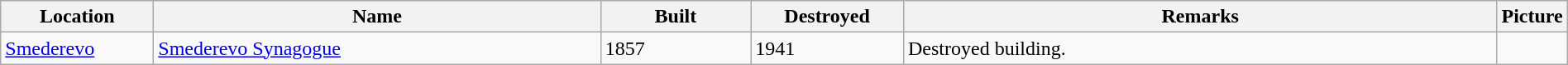<table class="wikitable sortable" width="100%">
<tr>
<th width="10%">Location</th>
<th width="30%">Name</th>
<th width="10%">Built</th>
<th width="10%">Destroyed</th>
<th width="40%" class="unsortable">Remarks</th>
<th width="10%" class="unsortable">Picture</th>
</tr>
<tr>
<td><a href='#'>Smederevo</a></td>
<td><a href='#'>Smederevo Synagogue</a></td>
<td>1857</td>
<td>1941</td>
<td>Destroyed building.</td>
<td></td>
</tr>
</table>
